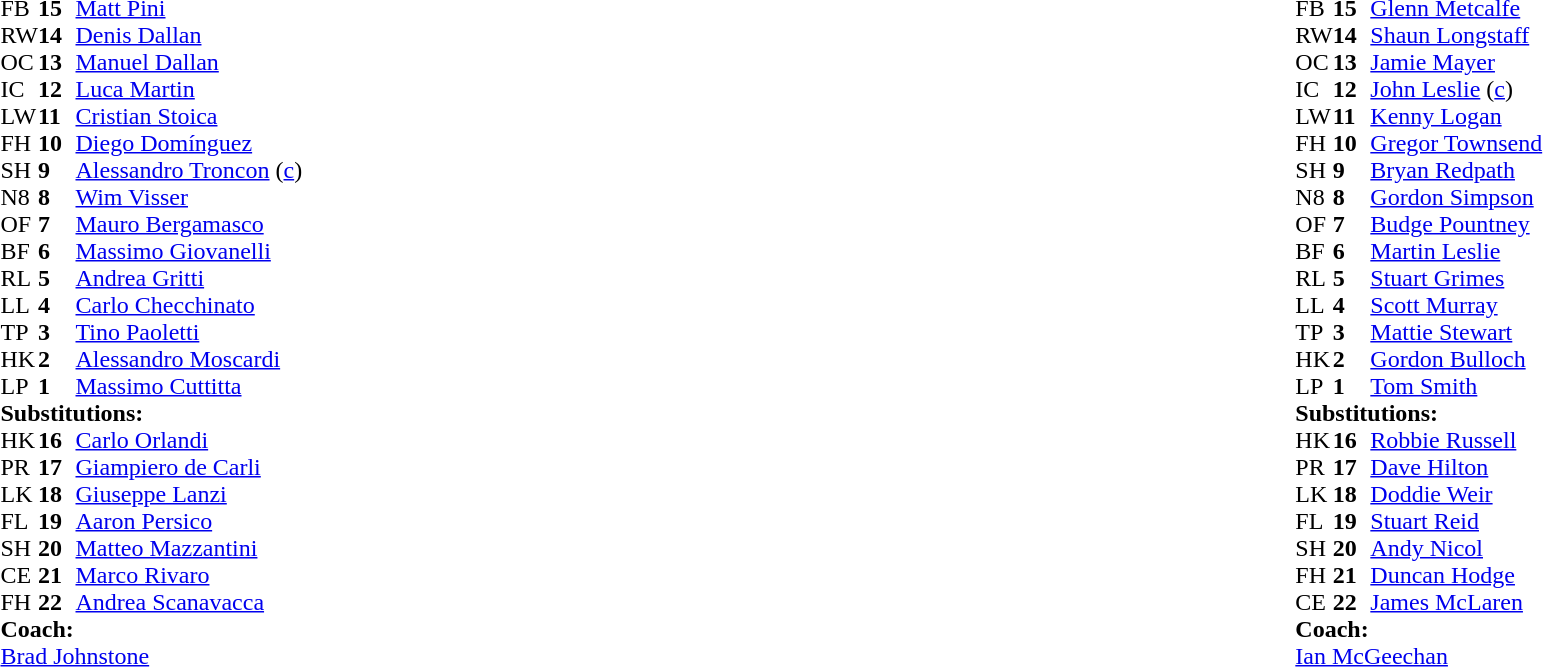<table width="100%">
<tr>
<td style="vertical-align:top" width="50%"><br><table cellspacing="0" cellpadding="0">
<tr>
<th width="25"></th>
<th width="25"></th>
</tr>
<tr>
<td>FB</td>
<td><strong>15</strong></td>
<td><a href='#'>Matt Pini</a></td>
</tr>
<tr>
<td>RW</td>
<td><strong>14</strong></td>
<td><a href='#'>Denis Dallan</a></td>
<td></td>
<td></td>
</tr>
<tr>
<td>OC</td>
<td><strong>13</strong></td>
<td><a href='#'>Manuel Dallan</a></td>
</tr>
<tr>
<td>IC</td>
<td><strong>12</strong></td>
<td><a href='#'>Luca Martin</a></td>
</tr>
<tr>
<td>LW</td>
<td><strong>11</strong></td>
<td><a href='#'>Cristian Stoica</a></td>
</tr>
<tr>
<td>FH</td>
<td><strong>10</strong></td>
<td><a href='#'>Diego Domínguez</a></td>
</tr>
<tr>
<td>SH</td>
<td><strong>9</strong></td>
<td><a href='#'>Alessandro Troncon</a> (<a href='#'>c</a>)</td>
<td></td>
<td></td>
</tr>
<tr>
<td>N8</td>
<td><strong>8</strong></td>
<td><a href='#'>Wim Visser</a></td>
</tr>
<tr>
<td>OF</td>
<td><strong>7</strong></td>
<td><a href='#'>Mauro Bergamasco</a></td>
<td></td>
<td></td>
</tr>
<tr>
<td>BF</td>
<td><strong>6</strong></td>
<td><a href='#'>Massimo Giovanelli</a></td>
</tr>
<tr>
<td>RL</td>
<td><strong>5</strong></td>
<td><a href='#'>Andrea Gritti</a></td>
</tr>
<tr>
<td>LL</td>
<td><strong>4</strong></td>
<td><a href='#'>Carlo Checchinato</a></td>
</tr>
<tr>
<td>TP</td>
<td><strong>3</strong></td>
<td><a href='#'>Tino Paoletti</a></td>
<td></td>
<td></td>
</tr>
<tr>
<td>HK</td>
<td><strong>2</strong></td>
<td><a href='#'>Alessandro Moscardi</a></td>
</tr>
<tr>
<td>LP</td>
<td><strong>1</strong></td>
<td><a href='#'>Massimo Cuttitta</a></td>
</tr>
<tr>
<td colspan="3"><strong>Substitutions:</strong></td>
</tr>
<tr>
<td>HK</td>
<td><strong>16</strong></td>
<td><a href='#'>Carlo Orlandi</a></td>
</tr>
<tr>
<td>PR</td>
<td><strong>17</strong></td>
<td><a href='#'>Giampiero de Carli</a></td>
<td></td>
<td></td>
</tr>
<tr>
<td>LK</td>
<td><strong>18</strong></td>
<td><a href='#'>Giuseppe Lanzi</a></td>
</tr>
<tr>
<td>FL</td>
<td><strong>19</strong></td>
<td><a href='#'>Aaron Persico</a></td>
<td></td>
<td></td>
</tr>
<tr>
<td>SH</td>
<td><strong>20</strong></td>
<td><a href='#'>Matteo Mazzantini</a></td>
<td></td>
<td></td>
</tr>
<tr>
<td>CE</td>
<td><strong>21</strong></td>
<td><a href='#'>Marco Rivaro</a></td>
<td></td>
<td></td>
</tr>
<tr>
<td>FH</td>
<td><strong>22</strong></td>
<td><a href='#'>Andrea Scanavacca</a></td>
</tr>
<tr>
<td colspan="3"><strong>Coach:</strong></td>
</tr>
<tr>
<td colspan="3"><a href='#'>Brad Johnstone</a></td>
</tr>
</table>
</td>
<td style="vertical-align:top"></td>
<td style="vertical-align:top" width="50%"><br><table cellspacing="0" cellpadding="0" align="center">
<tr>
<th width="25"></th>
<th width="25"></th>
</tr>
<tr>
<td>FB</td>
<td><strong>15</strong></td>
<td><a href='#'>Glenn Metcalfe</a></td>
</tr>
<tr>
<td>RW</td>
<td><strong>14</strong></td>
<td><a href='#'>Shaun Longstaff</a></td>
</tr>
<tr>
<td>OC</td>
<td><strong>13</strong></td>
<td><a href='#'>Jamie Mayer</a></td>
</tr>
<tr>
<td>IC</td>
<td><strong>12</strong></td>
<td><a href='#'>John Leslie</a> (<a href='#'>c</a>)</td>
</tr>
<tr>
<td>LW</td>
<td><strong>11</strong></td>
<td><a href='#'>Kenny Logan</a></td>
</tr>
<tr>
<td>FH</td>
<td><strong>10</strong></td>
<td><a href='#'>Gregor Townsend</a></td>
</tr>
<tr>
<td>SH</td>
<td><strong>9</strong></td>
<td><a href='#'>Bryan Redpath</a></td>
</tr>
<tr>
<td>N8</td>
<td><strong>8</strong></td>
<td><a href='#'>Gordon Simpson</a></td>
<td></td>
<td colspan="2"></td>
</tr>
<tr>
<td>OF</td>
<td><strong>7</strong></td>
<td><a href='#'>Budge Pountney</a></td>
</tr>
<tr>
<td>BF</td>
<td><strong>6</strong></td>
<td><a href='#'>Martin Leslie</a></td>
</tr>
<tr>
<td>RL</td>
<td><strong>5</strong></td>
<td><a href='#'>Stuart Grimes</a></td>
</tr>
<tr>
<td>LL</td>
<td><strong>4</strong></td>
<td><a href='#'>Scott Murray</a></td>
<td></td>
<td></td>
</tr>
<tr>
<td>TP</td>
<td><strong>3</strong></td>
<td><a href='#'>Mattie Stewart</a></td>
<td></td>
<td colspan="2"></td>
</tr>
<tr>
<td>HK</td>
<td><strong>2</strong></td>
<td><a href='#'>Gordon Bulloch</a></td>
</tr>
<tr>
<td>LP</td>
<td><strong>1</strong></td>
<td><a href='#'>Tom Smith</a></td>
</tr>
<tr>
<td colspan="3"><strong>Substitutions:</strong></td>
</tr>
<tr>
<td>HK</td>
<td><strong>16</strong></td>
<td><a href='#'>Robbie Russell</a></td>
</tr>
<tr>
<td>PR</td>
<td><strong>17</strong></td>
<td><a href='#'>Dave Hilton</a></td>
<td></td>
<td></td>
<td></td>
</tr>
<tr>
<td>LK</td>
<td><strong>18</strong></td>
<td><a href='#'>Doddie Weir</a></td>
<td></td>
<td></td>
</tr>
<tr>
<td>FL</td>
<td><strong>19</strong></td>
<td><a href='#'>Stuart Reid</a></td>
<td></td>
<td></td>
<td></td>
</tr>
<tr>
<td>SH</td>
<td><strong>20</strong></td>
<td><a href='#'>Andy Nicol</a></td>
</tr>
<tr>
<td>FH</td>
<td><strong>21</strong></td>
<td><a href='#'>Duncan Hodge</a></td>
</tr>
<tr>
<td>CE</td>
<td><strong>22</strong></td>
<td><a href='#'>James McLaren</a></td>
</tr>
<tr>
<td colspan="3"><strong>Coach:</strong></td>
</tr>
<tr>
<td colspan="3"><a href='#'>Ian McGeechan</a></td>
</tr>
</table>
</td>
</tr>
</table>
